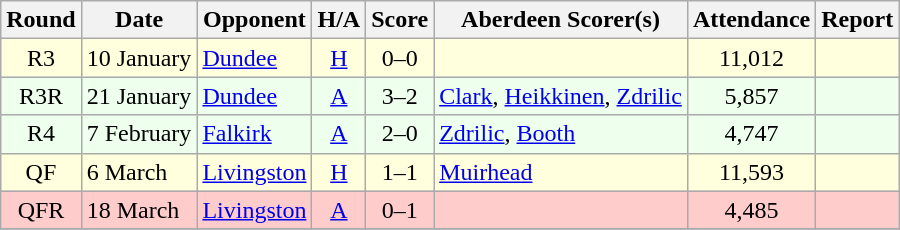<table class="wikitable" style="text-align:center">
<tr>
<th>Round</th>
<th>Date</th>
<th>Opponent</th>
<th>H/A</th>
<th>Score</th>
<th>Aberdeen Scorer(s)</th>
<th>Attendance</th>
<th>Report</th>
</tr>
<tr bgcolor=#FFFFDD>
<td>R3</td>
<td align=left>10 January</td>
<td align=left><a href='#'>Dundee</a></td>
<td><a href='#'>H</a></td>
<td>0–0</td>
<td align=left></td>
<td>11,012</td>
<td></td>
</tr>
<tr bgcolor=#EEFFEE>
<td>R3R</td>
<td align=left>21 January</td>
<td align=left><a href='#'>Dundee</a></td>
<td><a href='#'>A</a></td>
<td>3–2</td>
<td align=left><a href='#'>Clark</a>, <a href='#'>Heikkinen</a>, <a href='#'>Zdrilic</a></td>
<td>5,857</td>
<td></td>
</tr>
<tr bgcolor=#EEFFEE>
<td>R4</td>
<td align=left>7 February</td>
<td align=left><a href='#'>Falkirk</a></td>
<td><a href='#'>A</a></td>
<td>2–0</td>
<td align=left><a href='#'>Zdrilic</a>, <a href='#'>Booth</a></td>
<td>4,747</td>
<td></td>
</tr>
<tr bgcolor=#FFFFDD>
<td>QF</td>
<td align=left>6 March</td>
<td align=left><a href='#'>Livingston</a></td>
<td><a href='#'>H</a></td>
<td>1–1</td>
<td align=left><a href='#'>Muirhead</a></td>
<td>11,593</td>
<td></td>
</tr>
<tr bgcolor=#FFCCCC>
<td>QFR</td>
<td align=left>18 March</td>
<td align=left><a href='#'>Livingston</a></td>
<td><a href='#'>A</a></td>
<td>0–1</td>
<td align=left></td>
<td>4,485</td>
<td></td>
</tr>
<tr>
</tr>
</table>
